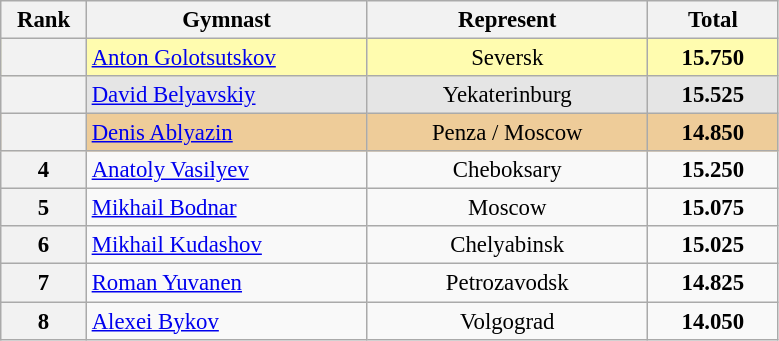<table class="wikitable sortable" style="text-align:center; font-size:95%">
<tr>
<th scope="col" style="width:50px;">Rank</th>
<th scope="col" style="width:180px;">Gymnast</th>
<th scope="col" style="width:180px;">Represent</th>
<th scope="col" style="width:80px;">Total</th>
</tr>
<tr style="background:#fffcaf;">
<th scope=row style="text-align:center"></th>
<td style="text-align:left;"><a href='#'>Anton Golotsutskov</a></td>
<td>Seversk</td>
<td><strong>15.750</strong></td>
</tr>
<tr style="background:#e5e5e5;">
<th scope=row style="text-align:center"></th>
<td style="text-align:left;"><a href='#'>David Belyavskiy</a></td>
<td>Yekaterinburg</td>
<td><strong>15.525</strong></td>
</tr>
<tr style="background:#ec9;">
<th scope=row style="text-align:center"></th>
<td style="text-align:left;"><a href='#'>Denis Ablyazin</a></td>
<td>Penza / Moscow</td>
<td><strong>14.850</strong></td>
</tr>
<tr>
<th scope=row style="text-align:center">4</th>
<td style="text-align:left;"><a href='#'>Anatoly Vasilyev</a></td>
<td>Cheboksary</td>
<td><strong>15.250</strong></td>
</tr>
<tr>
<th scope=row style="text-align:center">5</th>
<td style="text-align:left;"><a href='#'>Mikhail Bodnar</a></td>
<td>Moscow</td>
<td><strong>15.075</strong></td>
</tr>
<tr>
<th scope=row style="text-align:center">6</th>
<td style="text-align:left;"><a href='#'>Mikhail Kudashov</a></td>
<td>Chelyabinsk</td>
<td><strong>15.025</strong></td>
</tr>
<tr>
<th scope=row style="text-align:center">7</th>
<td style="text-align:left;"><a href='#'>Roman Yuvanen</a></td>
<td>Petrozavodsk</td>
<td><strong>14.825</strong></td>
</tr>
<tr>
<th scope=row style="text-align:center">8</th>
<td style="text-align:left;"><a href='#'>Alexei Bykov</a></td>
<td>Volgograd</td>
<td><strong>14.050</strong></td>
</tr>
</table>
